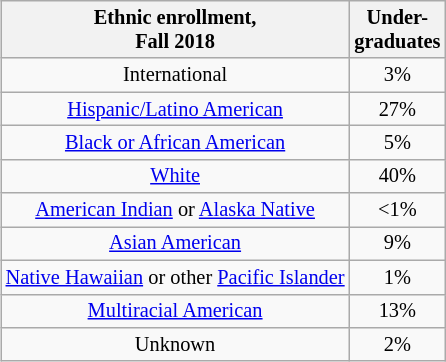<table class="wikitable sortable" style="text-align:center; float:right; font-size:85%; margin-left:2em; margin:10px;">
<tr>
<th>Ethnic enrollment,<br>Fall 2018</th>
<th>Under-<br>graduates<br></th>
</tr>
<tr>
<td>International</td>
<td>3%</td>
</tr>
<tr>
<td><a href='#'>Hispanic/Latino American</a></td>
<td>27%</td>
</tr>
<tr>
<td><a href='#'>Black or African American</a></td>
<td>5%</td>
</tr>
<tr>
<td><a href='#'>White</a></td>
<td>40%</td>
</tr>
<tr>
<td><a href='#'>American Indian</a> or <a href='#'>Alaska Native</a></td>
<td><1%</td>
</tr>
<tr>
<td><a href='#'>Asian American</a></td>
<td>9%</td>
</tr>
<tr>
<td><a href='#'>Native Hawaiian</a> or other <a href='#'>Pacific Islander</a></td>
<td>1%</td>
</tr>
<tr>
<td><a href='#'>Multiracial American</a></td>
<td>13%</td>
</tr>
<tr>
<td>Unknown</td>
<td>2%</td>
</tr>
</table>
